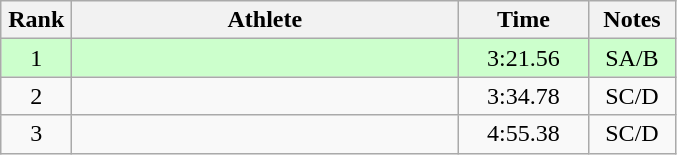<table class=wikitable style="text-align:center">
<tr>
<th width=40>Rank</th>
<th width=250>Athlete</th>
<th width=80>Time</th>
<th width=50>Notes</th>
</tr>
<tr bgcolor="ccffcc">
<td>1</td>
<td align=left></td>
<td>3:21.56</td>
<td>SA/B</td>
</tr>
<tr>
<td>2</td>
<td align=left></td>
<td>3:34.78</td>
<td>SC/D</td>
</tr>
<tr>
<td>3</td>
<td align=left></td>
<td>4:55.38</td>
<td>SC/D</td>
</tr>
</table>
